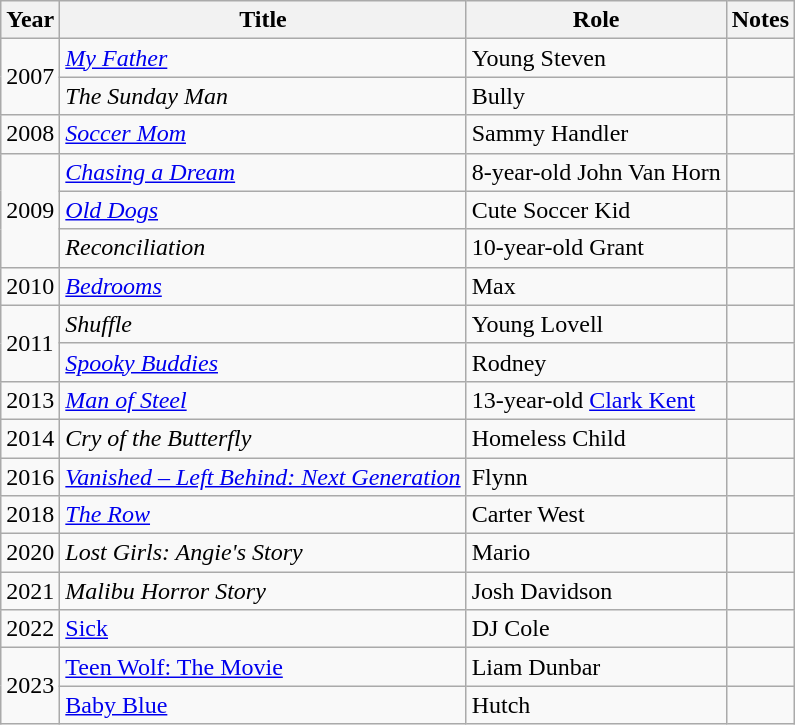<table class="wikitable sortable">
<tr>
<th>Year</th>
<th>Title</th>
<th>Role</th>
<th class="unsortable">Notes</th>
</tr>
<tr>
<td rowspan="2">2007</td>
<td><em><a href='#'>My Father</a></em></td>
<td>Young Steven</td>
<td></td>
</tr>
<tr>
<td data-sort-value="Sunday Man, The"><em>The Sunday Man</em></td>
<td>Bully</td>
<td></td>
</tr>
<tr>
<td>2008</td>
<td><em><a href='#'>Soccer Mom</a></em></td>
<td>Sammy Handler</td>
<td></td>
</tr>
<tr>
<td rowspan="3">2009</td>
<td><em><a href='#'>Chasing a Dream</a></em></td>
<td>8-year-old John Van Horn</td>
<td></td>
</tr>
<tr>
<td><em><a href='#'>Old Dogs</a></em></td>
<td>Cute Soccer Kid</td>
<td></td>
</tr>
<tr>
<td><em>Reconciliation</em></td>
<td>10-year-old Grant</td>
<td></td>
</tr>
<tr>
<td>2010</td>
<td><em><a href='#'>Bedrooms</a></em></td>
<td>Max</td>
<td></td>
</tr>
<tr>
<td rowspan="2">2011</td>
<td><em>Shuffle</em></td>
<td>Young Lovell</td>
<td></td>
</tr>
<tr>
<td><em><a href='#'>Spooky Buddies</a></em></td>
<td>Rodney</td>
<td></td>
</tr>
<tr>
<td>2013</td>
<td><em><a href='#'>Man of Steel</a></em></td>
<td>13-year-old <a href='#'>Clark Kent</a></td>
<td></td>
</tr>
<tr>
<td>2014</td>
<td><em>Cry of the Butterfly</em></td>
<td>Homeless Child</td>
<td></td>
</tr>
<tr>
<td>2016</td>
<td><em><a href='#'>Vanished – Left Behind: Next Generation</a></em></td>
<td>Flynn</td>
<td></td>
</tr>
<tr>
<td>2018</td>
<td data-sort-value="Row, The"><em><a href='#'>The Row</a></em></td>
<td>Carter West</td>
<td></td>
</tr>
<tr>
<td>2020</td>
<td><em>Lost Girls: Angie's Story </em></td>
<td>Mario</td>
<td></td>
</tr>
<tr>
<td>2021</td>
<td><em>Malibu Horror Story</td>
<td>Josh Davidson</td>
<td></td>
</tr>
<tr>
<td>2022</td>
<td></em><a href='#'>Sick</a><em></td>
<td>DJ Cole</td>
<td></td>
</tr>
<tr>
<td rowspan="2">2023</td>
<td></em><a href='#'>Teen Wolf: The Movie</a><em></td>
<td>Liam Dunbar</td>
<td></td>
</tr>
<tr>
<td></em><a href='#'>Baby Blue</a><em></td>
<td>Hutch</td>
<td></td>
</tr>
</table>
